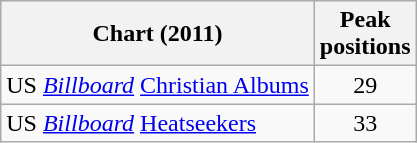<table class="wikitable">
<tr>
<th>Chart (2011)</th>
<th>Peak<br>positions</th>
</tr>
<tr>
<td>US <em><a href='#'>Billboard</a></em> <a href='#'>Christian Albums</a></td>
<td align="center">29</td>
</tr>
<tr>
<td>US <em><a href='#'>Billboard</a></em> <a href='#'>Heatseekers</a></td>
<td align="center">33</td>
</tr>
</table>
